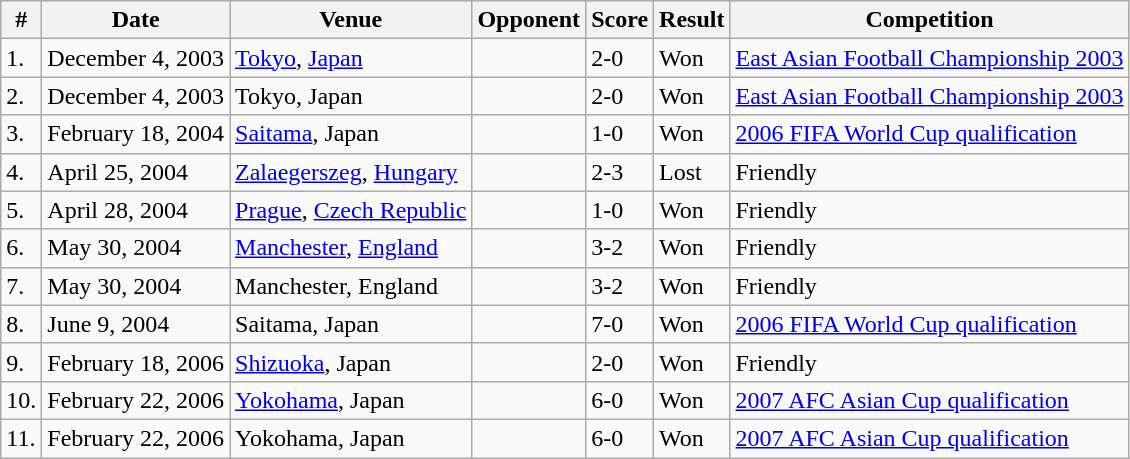<table class="wikitable">
<tr>
<th>#</th>
<th>Date</th>
<th>Venue</th>
<th>Opponent</th>
<th>Score</th>
<th>Result</th>
<th>Competition</th>
</tr>
<tr>
<td>1.</td>
<td>December 4, 2003</td>
<td><a href='#'>Tokyo</a>, <a href='#'>Japan</a></td>
<td></td>
<td>2-0</td>
<td>Won</td>
<td><a href='#'>East Asian Football Championship 2003</a></td>
</tr>
<tr>
<td>2.</td>
<td>December 4, 2003</td>
<td>Tokyo, Japan</td>
<td></td>
<td>2-0</td>
<td>Won</td>
<td><a href='#'>East Asian Football Championship 2003</a></td>
</tr>
<tr>
<td>3.</td>
<td>February 18, 2004</td>
<td><a href='#'>Saitama</a>, Japan</td>
<td></td>
<td>1-0</td>
<td>Won</td>
<td><a href='#'>2006 FIFA World Cup qualification</a></td>
</tr>
<tr>
<td>4.</td>
<td>April 25, 2004</td>
<td><a href='#'>Zalaegerszeg</a>, <a href='#'>Hungary</a></td>
<td></td>
<td>2-3</td>
<td>Lost</td>
<td>Friendly</td>
</tr>
<tr>
<td>5.</td>
<td>April 28, 2004</td>
<td><a href='#'>Prague</a>, <a href='#'>Czech Republic</a></td>
<td></td>
<td>1-0</td>
<td>Won</td>
<td>Friendly</td>
</tr>
<tr>
<td>6.</td>
<td>May 30, 2004</td>
<td><a href='#'>Manchester</a>, <a href='#'>England</a></td>
<td></td>
<td>3-2</td>
<td>Won</td>
<td>Friendly</td>
</tr>
<tr>
<td>7.</td>
<td>May 30, 2004</td>
<td>Manchester, England</td>
<td></td>
<td>3-2</td>
<td>Won</td>
<td>Friendly</td>
</tr>
<tr>
<td>8.</td>
<td>June 9, 2004</td>
<td>Saitama, Japan</td>
<td></td>
<td>7-0</td>
<td>Won</td>
<td><a href='#'>2006 FIFA World Cup qualification</a></td>
</tr>
<tr>
<td>9.</td>
<td>February 18, 2006</td>
<td><a href='#'>Shizuoka</a>, Japan</td>
<td></td>
<td>2-0</td>
<td>Won</td>
<td>Friendly</td>
</tr>
<tr>
<td>10.</td>
<td>February 22, 2006</td>
<td><a href='#'>Yokohama</a>, Japan</td>
<td></td>
<td>6-0</td>
<td>Won</td>
<td><a href='#'>2007 AFC Asian Cup qualification</a></td>
</tr>
<tr>
<td>11.</td>
<td>February 22, 2006</td>
<td>Yokohama, Japan</td>
<td></td>
<td>6-0</td>
<td>Won</td>
<td><a href='#'>2007 AFC Asian Cup qualification</a></td>
</tr>
</table>
